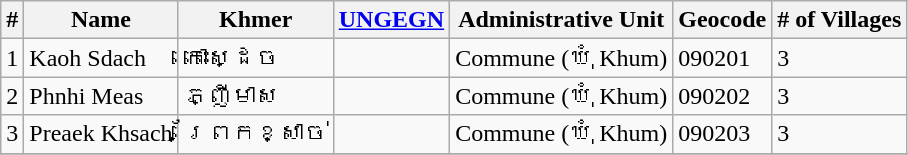<table class="wikitable sortable">
<tr>
<th>#</th>
<th>Name</th>
<th>Khmer</th>
<th><a href='#'>UNGEGN</a></th>
<th>Administrative Unit</th>
<th>Geocode</th>
<th># of Villages</th>
</tr>
<tr>
<td>1</td>
<td>Kaoh Sdach</td>
<td>កោះស្ដេច</td>
<td></td>
<td>Commune (ឃុំ Khum)</td>
<td>090201</td>
<td>3</td>
</tr>
<tr>
<td>2</td>
<td>Phnhi Meas</td>
<td>ភ្ញីមាស</td>
<td></td>
<td>Commune (ឃុំ Khum)</td>
<td>090202</td>
<td>3</td>
</tr>
<tr>
<td>3</td>
<td>Preaek Khsach</td>
<td>ព្រែកខ្សាច់</td>
<td></td>
<td>Commune (ឃុំ Khum)</td>
<td>090203</td>
<td>3</td>
</tr>
<tr>
</tr>
</table>
